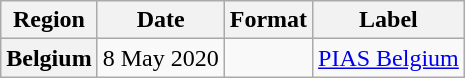<table class="wikitable plainrowheaders" style="text-align:center">
<tr>
<th>Region</th>
<th>Date</th>
<th>Format</th>
<th>Label</th>
</tr>
<tr>
<th scope="row">Belgium</th>
<td>8 May 2020</td>
<td></td>
<td><a href='#'>PIAS Belgium</a></td>
</tr>
</table>
